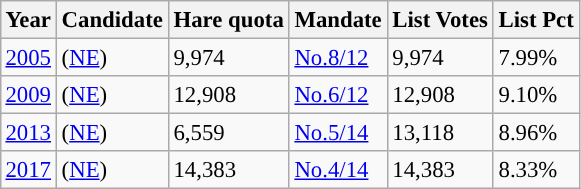<table class="wikitable" style="margin:0.5em ; font-size:95%">
<tr>
<th>Year</th>
<th>Candidate</th>
<th>Hare quota</th>
<th>Mandate</th>
<th>List Votes</th>
<th>List Pct</th>
</tr>
<tr>
<td><a href='#'>2005</a></td>
<td> (<a href='#'>NE</a>)</td>
<td>9,974</td>
<td><a href='#'>No.8/12</a></td>
<td>9,974</td>
<td>7.99%</td>
</tr>
<tr>
<td><a href='#'>2009</a></td>
<td> (<a href='#'>NE</a>)</td>
<td>12,908</td>
<td><a href='#'>No.6/12</a></td>
<td>12,908</td>
<td>9.10%</td>
</tr>
<tr>
<td><a href='#'>2013</a></td>
<td> (<a href='#'>NE</a>)</td>
<td>6,559</td>
<td><a href='#'>No.5/14</a></td>
<td>13,118</td>
<td>8.96%</td>
</tr>
<tr>
<td><a href='#'>2017</a></td>
<td> (<a href='#'>NE</a>)</td>
<td>14,383</td>
<td><a href='#'>No.4/14</a></td>
<td>14,383</td>
<td>8.33%</td>
</tr>
</table>
